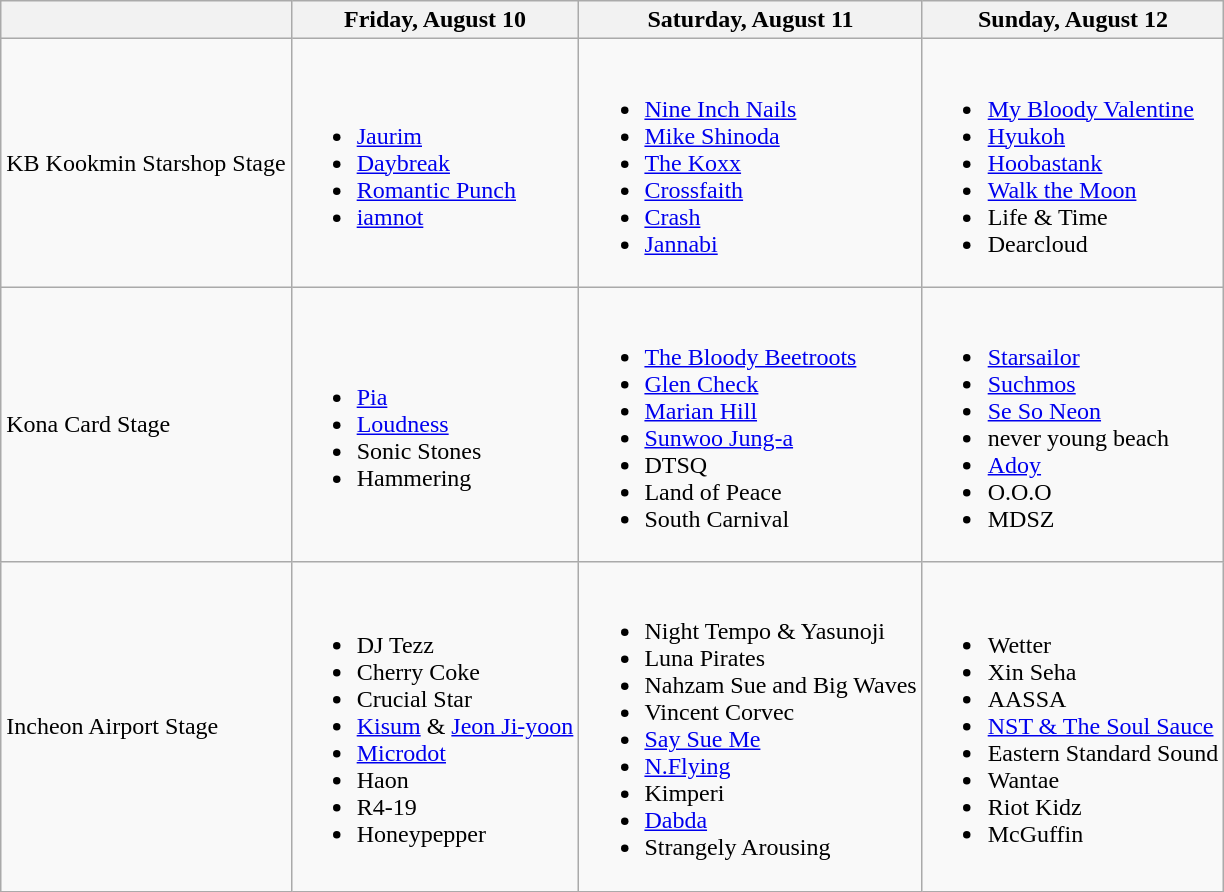<table class="wikitable">
<tr>
<th></th>
<th>Friday, August 10</th>
<th>Saturday, August 11</th>
<th>Sunday, August 12</th>
</tr>
<tr>
<td>KB Kookmin Starshop Stage</td>
<td><br><ul><li><a href='#'>Jaurim</a></li><li><a href='#'>Daybreak</a></li><li><a href='#'>Romantic Punch</a></li><li><a href='#'>iamnot</a></li></ul></td>
<td><br><ul><li><a href='#'>Nine Inch Nails</a></li><li><a href='#'>Mike Shinoda</a></li><li><a href='#'>The Koxx</a></li><li><a href='#'>Crossfaith</a></li><li><a href='#'>Crash</a></li><li><a href='#'>Jannabi</a></li></ul></td>
<td><br><ul><li><a href='#'>My Bloody Valentine</a></li><li><a href='#'>Hyukoh</a></li><li><a href='#'>Hoobastank</a></li><li><a href='#'>Walk the Moon</a></li><li>Life & Time</li><li>Dearcloud</li></ul></td>
</tr>
<tr>
<td>Kona Card Stage</td>
<td><br><ul><li><a href='#'>Pia</a></li><li><a href='#'>Loudness</a></li><li>Sonic Stones</li><li>Hammering</li></ul></td>
<td><br><ul><li><a href='#'>The Bloody Beetroots</a></li><li><a href='#'>Glen Check</a></li><li><a href='#'>Marian Hill</a></li><li><a href='#'>Sunwoo Jung-a</a></li><li>DTSQ</li><li>Land of Peace</li><li>South Carnival</li></ul></td>
<td><br><ul><li><a href='#'>Starsailor</a></li><li><a href='#'>Suchmos</a></li><li><a href='#'>Se So Neon</a></li><li>never young beach</li><li><a href='#'>Adoy</a></li><li>O.O.O</li><li>MDSZ</li></ul></td>
</tr>
<tr>
<td>Incheon Airport Stage</td>
<td><br><ul><li>DJ Tezz</li><li>Cherry Coke</li><li>Crucial Star</li><li><a href='#'>Kisum</a> & <a href='#'>Jeon Ji-yoon</a></li><li><a href='#'>Microdot</a></li><li>Haon</li><li>R4-19</li><li>Honeypepper</li></ul></td>
<td><br><ul><li>Night Tempo & Yasunoji</li><li>Luna Pirates</li><li>Nahzam Sue and Big Waves</li><li>Vincent Corvec</li><li><a href='#'>Say Sue Me</a></li><li><a href='#'>N.Flying</a></li><li>Kimperi</li><li><a href='#'>Dabda</a></li><li>Strangely Arousing</li></ul></td>
<td><br><ul><li>Wetter</li><li>Xin Seha</li><li>AASSA</li><li><a href='#'>NST & The Soul Sauce</a></li><li>Eastern Standard Sound</li><li>Wantae</li><li>Riot Kidz</li><li>McGuffin</li></ul></td>
</tr>
</table>
